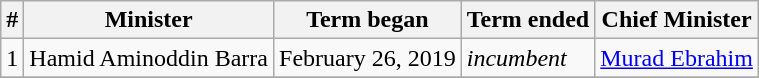<table class="wikitable">
<tr>
<th>#</th>
<th>Minister</th>
<th>Term began</th>
<th>Term ended</th>
<th>Chief Minister</th>
</tr>
<tr>
<td>1</td>
<td>Hamid Aminoddin Barra</td>
<td>February 26, 2019</td>
<td><em>incumbent</em></td>
<td><a href='#'>Murad Ebrahim</a></td>
</tr>
<tr>
</tr>
</table>
